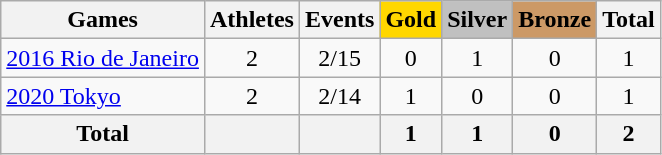<table class="wikitable sortable" style="text-align:center">
<tr>
<th>Games</th>
<th>Athletes</th>
<th>Events</th>
<th style="background-color:gold;">Gold</th>
<th style="background-color:silver;">Silver</th>
<th style="background-color:#c96;">Bronze</th>
<th>Total</th>
</tr>
<tr>
<td align=left><a href='#'>2016 Rio de Janeiro</a></td>
<td>2</td>
<td>2/15</td>
<td>0</td>
<td>1</td>
<td>0</td>
<td>1</td>
</tr>
<tr>
<td align=left><a href='#'>2020 Tokyo</a></td>
<td>2</td>
<td>2/14</td>
<td>1</td>
<td>0</td>
<td>0</td>
<td>1</td>
</tr>
<tr>
<th>Total</th>
<th></th>
<th></th>
<th>1</th>
<th>1</th>
<th>0</th>
<th>2</th>
</tr>
</table>
